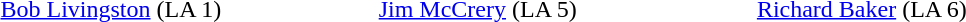<table width="60%">
<tr>
<td width="20%"><a href='#'>Bob Livingston</a> (LA 1)</td>
<td width="20%"><a href='#'>Jim McCrery</a> (LA 5)</td>
<td width="20%"><a href='#'>Richard Baker</a> (LA 6)</td>
</tr>
</table>
